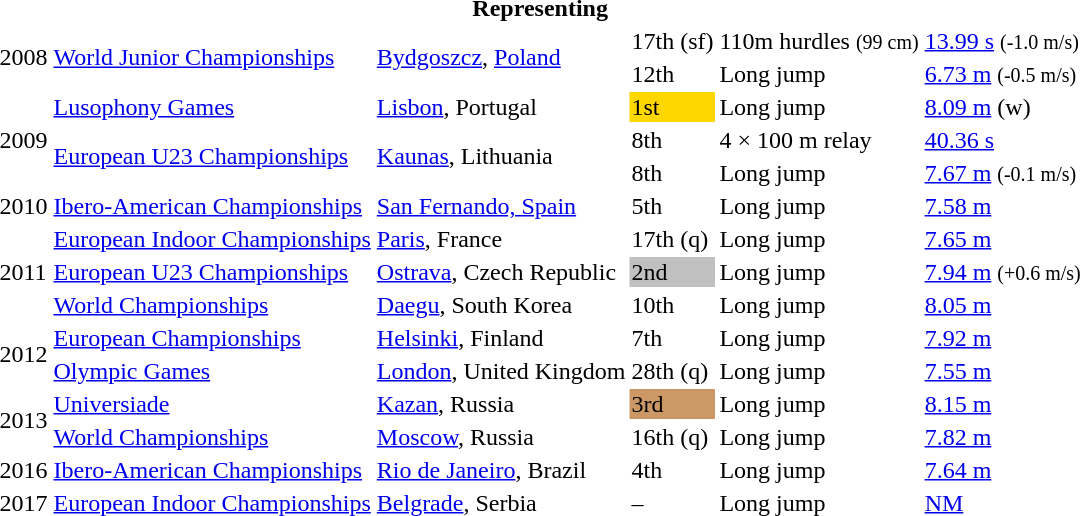<table>
<tr>
<th colspan="8">Representing </th>
</tr>
<tr>
<td rowspan=2>2008</td>
<td rowspan=2><a href='#'>World Junior Championships</a></td>
<td rowspan=2><a href='#'>Bydgoszcz</a>, <a href='#'>Poland</a></td>
<td>17th (sf)</td>
<td>110m hurdles <small>(99 cm)</small></td>
<td><a href='#'>13.99 s</a> <small>(-1.0 m/s)</small></td>
</tr>
<tr>
<td>12th</td>
<td>Long jump</td>
<td><a href='#'>6.73 m</a>  <small>(-0.5 m/s)</small></td>
</tr>
<tr>
<td rowspan=3>2009</td>
<td><a href='#'>Lusophony Games</a></td>
<td><a href='#'>Lisbon</a>, Portugal</td>
<td bgcolor=gold>1st</td>
<td>Long jump</td>
<td><a href='#'>8.09 m</a> (w)</td>
</tr>
<tr>
<td rowspan=2><a href='#'>European U23 Championships</a></td>
<td rowspan=2><a href='#'>Kaunas</a>, Lithuania</td>
<td>8th</td>
<td>4 × 100 m relay</td>
<td><a href='#'>40.36 s</a></td>
</tr>
<tr>
<td>8th</td>
<td>Long jump</td>
<td><a href='#'>7.67 m</a> <small>(-0.1 m/s)</small></td>
</tr>
<tr>
<td>2010</td>
<td><a href='#'>Ibero-American Championships</a></td>
<td><a href='#'>San Fernando, Spain</a></td>
<td>5th</td>
<td>Long jump</td>
<td><a href='#'>7.58 m</a></td>
</tr>
<tr>
<td rowspan=3>2011</td>
<td><a href='#'>European Indoor Championships</a></td>
<td><a href='#'>Paris</a>, France</td>
<td>17th (q)</td>
<td>Long jump</td>
<td><a href='#'>7.65 m</a></td>
</tr>
<tr>
<td><a href='#'>European U23 Championships</a></td>
<td><a href='#'>Ostrava</a>, Czech Republic</td>
<td bgcolor=silver>2nd</td>
<td>Long jump</td>
<td><a href='#'>7.94 m</a>  <small>(+0.6 m/s)</small></td>
</tr>
<tr>
<td><a href='#'>World Championships</a></td>
<td><a href='#'>Daegu</a>, South Korea</td>
<td>10th</td>
<td>Long jump</td>
<td><a href='#'>8.05 m</a></td>
</tr>
<tr>
<td rowspan=2>2012</td>
<td><a href='#'>European Championships</a></td>
<td><a href='#'>Helsinki</a>, Finland</td>
<td>7th</td>
<td>Long jump</td>
<td><a href='#'>7.92 m</a></td>
</tr>
<tr>
<td><a href='#'>Olympic Games</a></td>
<td><a href='#'>London</a>, United Kingdom</td>
<td>28th (q)</td>
<td>Long jump</td>
<td><a href='#'>7.55 m</a></td>
</tr>
<tr>
<td rowspan=2>2013</td>
<td><a href='#'>Universiade</a></td>
<td><a href='#'>Kazan</a>, Russia</td>
<td bgcolor="cc9966">3rd</td>
<td>Long jump</td>
<td><a href='#'>8.15 m</a></td>
</tr>
<tr>
<td><a href='#'>World Championships</a></td>
<td><a href='#'>Moscow</a>, Russia</td>
<td>16th (q)</td>
<td>Long jump</td>
<td><a href='#'>7.82 m</a></td>
</tr>
<tr>
<td>2016</td>
<td><a href='#'>Ibero-American Championships</a></td>
<td><a href='#'>Rio de Janeiro</a>, Brazil</td>
<td>4th</td>
<td>Long jump</td>
<td><a href='#'>7.64 m</a></td>
</tr>
<tr>
<td>2017</td>
<td><a href='#'>European Indoor Championships</a></td>
<td><a href='#'>Belgrade</a>, Serbia</td>
<td>–</td>
<td>Long jump</td>
<td><a href='#'>NM</a></td>
</tr>
</table>
